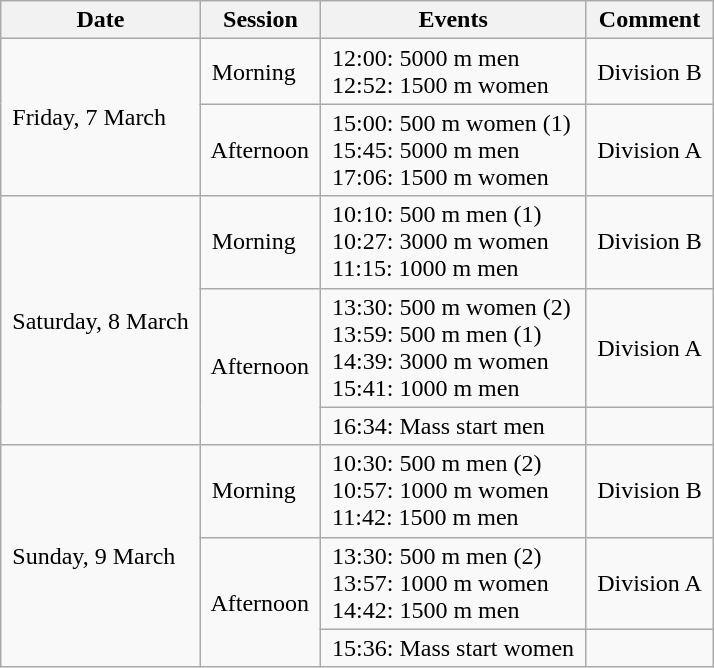<table class="wikitable" border="1">
<tr>
<th> Date </th>
<th> Session </th>
<th> Events </th>
<th> Comment </th>
</tr>
<tr>
<td rowspan=2> Friday, 7 March </td>
<td> Morning </td>
<td> 12:00: 5000 m men <br> 12:52: 1500 m women </td>
<td> Division B </td>
</tr>
<tr>
<td> Afternoon </td>
<td> 15:00: 500 m women (1) <br> 15:45: 5000 m men <br> 17:06: 1500 m women </td>
<td> Division A </td>
</tr>
<tr>
<td rowspan=3> Saturday, 8 March </td>
<td> Morning </td>
<td> 10:10: 500 m men (1) <br> 10:27: 3000 m women <br> 11:15: 1000 m men </td>
<td> Division B </td>
</tr>
<tr>
<td rowspan=2> Afternoon </td>
<td> 13:30: 500 m women (2) <br> 13:59: 500 m men (1) <br> 14:39: 3000 m women <br> 15:41: 1000 m men </td>
<td> Division A </td>
</tr>
<tr>
<td> 16:34: Mass start men </td>
<td></td>
</tr>
<tr>
<td rowspan=3> Sunday, 9 March </td>
<td> Morning </td>
<td> 10:30: 500 m men (2) <br> 10:57: 1000 m women <br> 11:42: 1500 m men </td>
<td> Division B </td>
</tr>
<tr>
<td rowspan=2> Afternoon </td>
<td> 13:30: 500 m men (2) <br> 13:57: 1000 m women <br> 14:42: 1500 m men </td>
<td> Division A </td>
</tr>
<tr>
<td> 15:36: Mass start women </td>
<td></td>
</tr>
</table>
